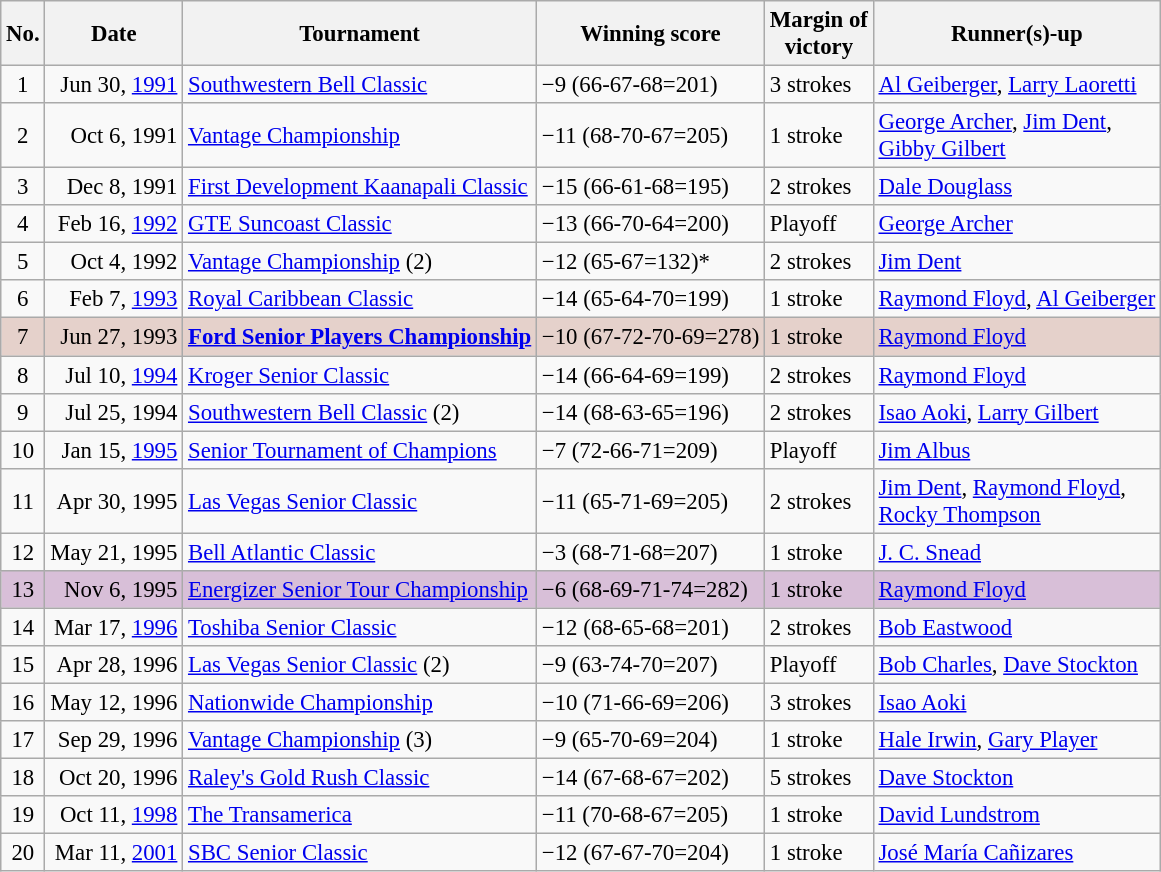<table class="wikitable" style="font-size:95%;">
<tr>
<th>No.</th>
<th>Date</th>
<th>Tournament</th>
<th>Winning score</th>
<th>Margin of<br>victory</th>
<th>Runner(s)-up</th>
</tr>
<tr>
<td align=center>1</td>
<td align=right>Jun 30, <a href='#'>1991</a></td>
<td><a href='#'>Southwestern Bell Classic</a></td>
<td>−9 (66-67-68=201)</td>
<td>3 strokes</td>
<td> <a href='#'>Al Geiberger</a>,  <a href='#'>Larry Laoretti</a></td>
</tr>
<tr>
<td align=center>2</td>
<td align=right>Oct 6, 1991</td>
<td><a href='#'>Vantage Championship</a></td>
<td>−11 (68-70-67=205)</td>
<td>1 stroke</td>
<td> <a href='#'>George Archer</a>,  <a href='#'>Jim Dent</a>,<br> <a href='#'>Gibby Gilbert</a></td>
</tr>
<tr>
<td align=center>3</td>
<td align=right>Dec 8, 1991</td>
<td><a href='#'>First Development Kaanapali Classic</a></td>
<td>−15 (66-61-68=195)</td>
<td>2 strokes</td>
<td> <a href='#'>Dale Douglass</a></td>
</tr>
<tr>
<td align=center>4</td>
<td align=right>Feb 16, <a href='#'>1992</a></td>
<td><a href='#'>GTE Suncoast Classic</a></td>
<td>−13 (66-70-64=200)</td>
<td>Playoff</td>
<td> <a href='#'>George Archer</a></td>
</tr>
<tr>
<td align=center>5</td>
<td align=right>Oct 4, 1992</td>
<td><a href='#'>Vantage Championship</a> (2)</td>
<td>−12 (65-67=132)*</td>
<td>2 strokes</td>
<td> <a href='#'>Jim Dent</a></td>
</tr>
<tr>
<td align=center>6</td>
<td align=right>Feb 7, <a href='#'>1993</a></td>
<td><a href='#'>Royal Caribbean Classic</a></td>
<td>−14 (65-64-70=199)</td>
<td>1 stroke</td>
<td> <a href='#'>Raymond Floyd</a>,  <a href='#'>Al Geiberger</a></td>
</tr>
<tr style="background:#e5d1cb;">
<td align=center>7</td>
<td align=right>Jun 27, 1993</td>
<td><strong><a href='#'>Ford Senior Players Championship</a></strong></td>
<td>−10 (67-72-70-69=278)</td>
<td>1 stroke</td>
<td> <a href='#'>Raymond Floyd</a></td>
</tr>
<tr>
<td align=center>8</td>
<td align=right>Jul 10, <a href='#'>1994</a></td>
<td><a href='#'>Kroger Senior Classic</a></td>
<td>−14 (66-64-69=199)</td>
<td>2 strokes</td>
<td> <a href='#'>Raymond Floyd</a></td>
</tr>
<tr>
<td align=center>9</td>
<td align=right>Jul 25, 1994</td>
<td><a href='#'>Southwestern Bell Classic</a> (2)</td>
<td>−14 (68-63-65=196)</td>
<td>2 strokes</td>
<td> <a href='#'>Isao Aoki</a>,  <a href='#'>Larry Gilbert</a></td>
</tr>
<tr>
<td align=center>10</td>
<td align=right>Jan 15, <a href='#'>1995</a></td>
<td><a href='#'>Senior Tournament of Champions</a></td>
<td>−7 (72-66-71=209)</td>
<td>Playoff</td>
<td> <a href='#'>Jim Albus</a></td>
</tr>
<tr>
<td align=center>11</td>
<td align=right>Apr 30, 1995</td>
<td><a href='#'>Las Vegas Senior Classic</a></td>
<td>−11 (65-71-69=205)</td>
<td>2 strokes</td>
<td> <a href='#'>Jim Dent</a>,  <a href='#'>Raymond Floyd</a>,<br> <a href='#'>Rocky Thompson</a></td>
</tr>
<tr>
<td align=center>12</td>
<td align=right>May 21, 1995</td>
<td><a href='#'>Bell Atlantic Classic</a></td>
<td>−3 (68-71-68=207)</td>
<td>1 stroke</td>
<td> <a href='#'>J. C. Snead</a></td>
</tr>
<tr style="background:thistle;">
<td align=center>13</td>
<td align=right>Nov 6, 1995</td>
<td><a href='#'>Energizer Senior Tour Championship</a></td>
<td>−6 (68-69-71-74=282)</td>
<td>1 stroke</td>
<td> <a href='#'>Raymond Floyd</a></td>
</tr>
<tr>
<td align=center>14</td>
<td align=right>Mar 17, <a href='#'>1996</a></td>
<td><a href='#'>Toshiba Senior Classic</a></td>
<td>−12 (68-65-68=201)</td>
<td>2 strokes</td>
<td> <a href='#'>Bob Eastwood</a></td>
</tr>
<tr>
<td align=center>15</td>
<td align=right>Apr 28, 1996</td>
<td><a href='#'>Las Vegas Senior Classic</a> (2)</td>
<td>−9 (63-74-70=207)</td>
<td>Playoff</td>
<td> <a href='#'>Bob Charles</a>,  <a href='#'>Dave Stockton</a></td>
</tr>
<tr>
<td align=center>16</td>
<td align=right>May 12, 1996</td>
<td><a href='#'>Nationwide Championship</a></td>
<td>−10 (71-66-69=206)</td>
<td>3 strokes</td>
<td> <a href='#'>Isao Aoki</a></td>
</tr>
<tr>
<td align=center>17</td>
<td align=right>Sep 29, 1996</td>
<td><a href='#'>Vantage Championship</a> (3)</td>
<td>−9 (65-70-69=204)</td>
<td>1 stroke</td>
<td> <a href='#'>Hale Irwin</a>,  <a href='#'>Gary Player</a></td>
</tr>
<tr>
<td align=center>18</td>
<td align=right>Oct 20, 1996</td>
<td><a href='#'>Raley's Gold Rush Classic</a></td>
<td>−14 (67-68-67=202)</td>
<td>5 strokes</td>
<td> <a href='#'>Dave Stockton</a></td>
</tr>
<tr>
<td align=center>19</td>
<td align=right>Oct 11, <a href='#'>1998</a></td>
<td><a href='#'>The Transamerica</a></td>
<td>−11 (70-68-67=205)</td>
<td>1 stroke</td>
<td> <a href='#'>David Lundstrom</a></td>
</tr>
<tr>
<td align=center>20</td>
<td align=right>Mar 11, <a href='#'>2001</a></td>
<td><a href='#'>SBC Senior Classic</a></td>
<td>−12 (67-67-70=204)</td>
<td>1 stroke</td>
<td> <a href='#'>José María Cañizares</a></td>
</tr>
</table>
